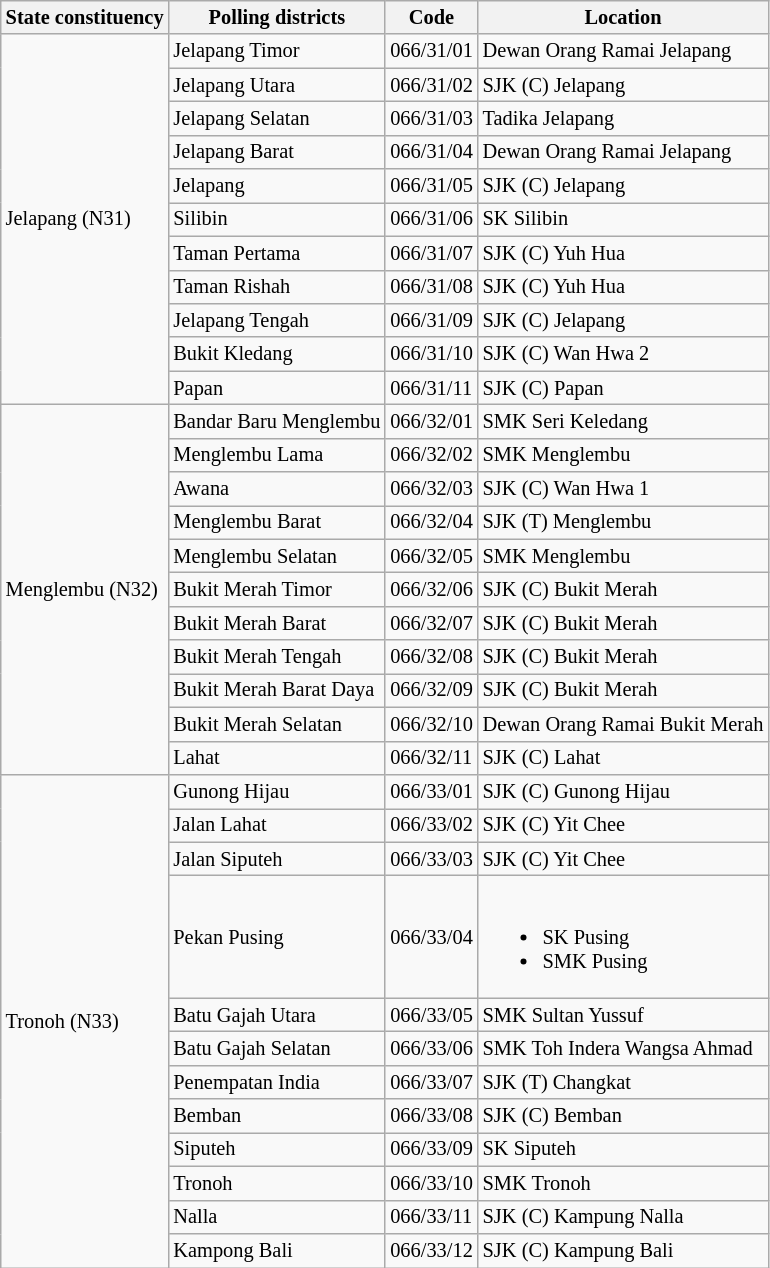<table class="wikitable sortable mw-collapsible" style="white-space:nowrap;font-size:85%">
<tr>
<th>State constituency</th>
<th>Polling districts</th>
<th>Code</th>
<th>Location</th>
</tr>
<tr>
<td rowspan="11">Jelapang (N31)</td>
<td>Jelapang Timor</td>
<td>066/31/01</td>
<td>Dewan Orang Ramai Jelapang</td>
</tr>
<tr>
<td>Jelapang Utara</td>
<td>066/31/02</td>
<td>SJK (C) Jelapang</td>
</tr>
<tr>
<td>Jelapang Selatan</td>
<td>066/31/03</td>
<td>Tadika Jelapang</td>
</tr>
<tr>
<td>Jelapang Barat</td>
<td>066/31/04</td>
<td>Dewan Orang Ramai Jelapang</td>
</tr>
<tr>
<td>Jelapang</td>
<td>066/31/05</td>
<td>SJK (C) Jelapang</td>
</tr>
<tr>
<td>Silibin</td>
<td>066/31/06</td>
<td>SK Silibin</td>
</tr>
<tr>
<td>Taman Pertama</td>
<td>066/31/07</td>
<td>SJK (C) Yuh Hua</td>
</tr>
<tr>
<td>Taman Rishah</td>
<td>066/31/08</td>
<td>SJK (C) Yuh Hua</td>
</tr>
<tr>
<td>Jelapang Tengah</td>
<td>066/31/09</td>
<td>SJK (C) Jelapang</td>
</tr>
<tr>
<td>Bukit Kledang</td>
<td>066/31/10</td>
<td>SJK (C) Wan Hwa 2</td>
</tr>
<tr>
<td>Papan</td>
<td>066/31/11</td>
<td>SJK (C) Papan</td>
</tr>
<tr>
<td rowspan="11">Menglembu (N32)</td>
<td>Bandar Baru Menglembu</td>
<td>066/32/01</td>
<td>SMK Seri Keledang</td>
</tr>
<tr>
<td>Menglembu Lama</td>
<td>066/32/02</td>
<td>SMK Menglembu</td>
</tr>
<tr>
<td>Awana</td>
<td>066/32/03</td>
<td>SJK (C) Wan Hwa 1</td>
</tr>
<tr>
<td>Menglembu Barat</td>
<td>066/32/04</td>
<td>SJK (T) Menglembu</td>
</tr>
<tr>
<td>Menglembu Selatan</td>
<td>066/32/05</td>
<td>SMK Menglembu</td>
</tr>
<tr>
<td>Bukit Merah Timor</td>
<td>066/32/06</td>
<td>SJK (C) Bukit Merah</td>
</tr>
<tr>
<td>Bukit Merah Barat</td>
<td>066/32/07</td>
<td>SJK (C) Bukit Merah</td>
</tr>
<tr>
<td>Bukit Merah Tengah</td>
<td>066/32/08</td>
<td>SJK (C) Bukit Merah</td>
</tr>
<tr>
<td>Bukit Merah Barat Daya</td>
<td>066/32/09</td>
<td>SJK (C) Bukit Merah</td>
</tr>
<tr>
<td>Bukit  Merah Selatan</td>
<td>066/32/10</td>
<td>Dewan Orang Ramai Bukit Merah</td>
</tr>
<tr>
<td>Lahat</td>
<td>066/32/11</td>
<td>SJK (C) Lahat</td>
</tr>
<tr>
<td rowspan="12">Tronoh (N33)</td>
<td>Gunong Hijau</td>
<td>066/33/01</td>
<td>SJK (C) Gunong Hijau</td>
</tr>
<tr>
<td>Jalan  Lahat</td>
<td>066/33/02</td>
<td>SJK (C) Yit Chee</td>
</tr>
<tr>
<td>Jalan Siputeh</td>
<td>066/33/03</td>
<td>SJK (C) Yit Chee</td>
</tr>
<tr>
<td>Pekan Pusing</td>
<td>066/33/04</td>
<td><br><ul><li>SK Pusing</li><li>SMK Pusing</li></ul></td>
</tr>
<tr>
<td>Batu Gajah Utara</td>
<td>066/33/05</td>
<td>SMK Sultan Yussuf</td>
</tr>
<tr>
<td>Batu Gajah Selatan</td>
<td>066/33/06</td>
<td>SMK Toh Indera Wangsa Ahmad</td>
</tr>
<tr>
<td>Penempatan India</td>
<td>066/33/07</td>
<td>SJK (T) Changkat</td>
</tr>
<tr>
<td>Bemban</td>
<td>066/33/08</td>
<td>SJK (C) Bemban</td>
</tr>
<tr>
<td>Siputeh</td>
<td>066/33/09</td>
<td>SK Siputeh</td>
</tr>
<tr>
<td>Tronoh</td>
<td>066/33/10</td>
<td>SMK Tronoh</td>
</tr>
<tr>
<td>Nalla</td>
<td>066/33/11</td>
<td>SJK (C) Kampung Nalla</td>
</tr>
<tr>
<td>Kampong Bali</td>
<td>066/33/12</td>
<td>SJK (C) Kampung Bali</td>
</tr>
</table>
